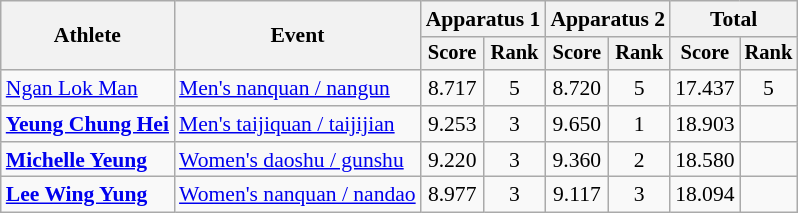<table class=wikitable style=font-size:90%;text-align:center>
<tr>
<th rowspan=2>Athlete</th>
<th rowspan=2>Event</th>
<th colspan=2>Apparatus 1</th>
<th colspan=2>Apparatus 2</th>
<th colspan=2>Total</th>
</tr>
<tr style=font-size:95%>
<th>Score</th>
<th>Rank</th>
<th>Score</th>
<th>Rank</th>
<th>Score</th>
<th>Rank</th>
</tr>
<tr>
<td align=left><a href='#'>Ngan Lok Man</a></td>
<td align=left><a href='#'>Men's nanquan / nangun</a></td>
<td>8.717</td>
<td>5</td>
<td>8.720</td>
<td>5</td>
<td>17.437</td>
<td>5</td>
</tr>
<tr>
<td align=left><strong><a href='#'>Yeung Chung Hei</a></strong></td>
<td align=left><a href='#'>Men's taijiquan / taijijian</a></td>
<td>9.253</td>
<td>3</td>
<td>9.650</td>
<td>1</td>
<td>18.903</td>
<td></td>
</tr>
<tr>
<td align=left><strong><a href='#'>Michelle Yeung</a></strong></td>
<td align=left><a href='#'>Women's daoshu / gunshu</a></td>
<td>9.220</td>
<td>3</td>
<td>9.360</td>
<td>2</td>
<td>18.580</td>
<td></td>
</tr>
<tr>
<td align=left><strong><a href='#'>Lee Wing Yung</a></strong></td>
<td align=left><a href='#'>Women's nanquan / nandao</a></td>
<td>8.977</td>
<td>3</td>
<td>9.117</td>
<td>3</td>
<td>18.094</td>
<td></td>
</tr>
</table>
